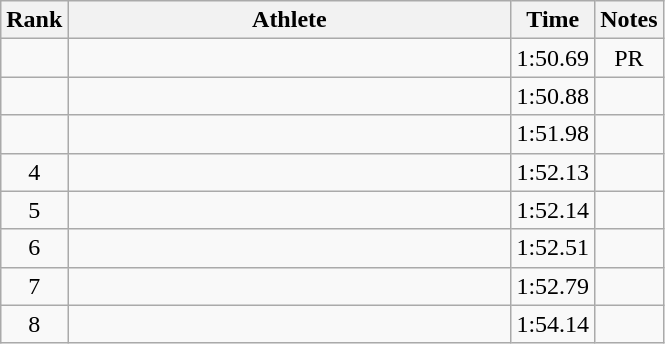<table class="wikitable" style="text-align:center">
<tr>
<th>Rank</th>
<th Style="width:18em">Athlete</th>
<th>Time</th>
<th>Notes</th>
</tr>
<tr>
<td></td>
<td style="text-align:left"></td>
<td>1:50.69</td>
<td>PR</td>
</tr>
<tr>
<td></td>
<td style="text-align:left"></td>
<td>1:50.88</td>
<td></td>
</tr>
<tr>
<td></td>
<td style="text-align:left"></td>
<td>1:51.98</td>
<td></td>
</tr>
<tr>
<td>4</td>
<td style="text-align:left"></td>
<td>1:52.13</td>
<td></td>
</tr>
<tr>
<td>5</td>
<td style="text-align:left"></td>
<td>1:52.14</td>
<td></td>
</tr>
<tr>
<td>6</td>
<td style="text-align:left"></td>
<td>1:52.51</td>
<td></td>
</tr>
<tr>
<td>7</td>
<td style="text-align:left"></td>
<td>1:52.79</td>
<td></td>
</tr>
<tr>
<td>8</td>
<td style="text-align:left"></td>
<td>1:54.14</td>
<td></td>
</tr>
</table>
